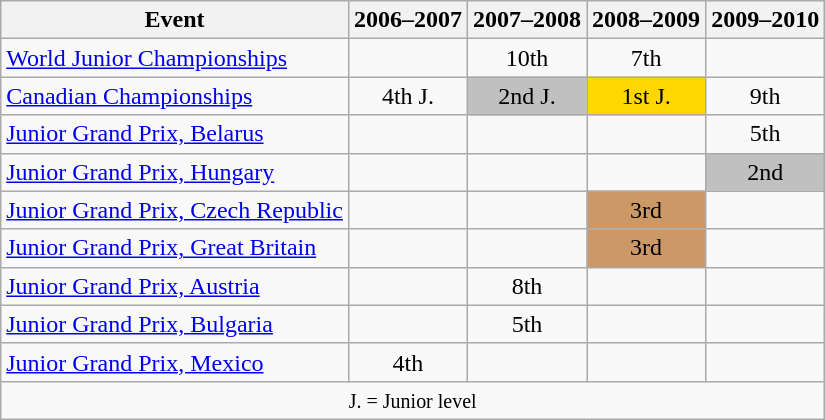<table class="wikitable" style="text-align:center">
<tr>
<th>Event</th>
<th>2006–2007</th>
<th>2007–2008</th>
<th>2008–2009</th>
<th>2009–2010</th>
</tr>
<tr>
<td align=left><a href='#'>World Junior Championships</a></td>
<td></td>
<td>10th</td>
<td>7th</td>
<td></td>
</tr>
<tr>
<td align=left><a href='#'>Canadian Championships</a></td>
<td>4th J.</td>
<td bgcolor=silver>2nd J.</td>
<td bgcolor=gold>1st J.</td>
<td>9th</td>
</tr>
<tr>
<td align=left><a href='#'>Junior Grand Prix, Belarus</a></td>
<td></td>
<td></td>
<td></td>
<td>5th</td>
</tr>
<tr>
<td align=left><a href='#'>Junior Grand Prix, Hungary</a></td>
<td></td>
<td></td>
<td></td>
<td bgcolor=silver>2nd</td>
</tr>
<tr>
<td align=left><a href='#'>Junior Grand Prix, Czech Republic</a></td>
<td></td>
<td></td>
<td bgcolor=cc9966>3rd</td>
<td></td>
</tr>
<tr>
<td align=left><a href='#'>Junior Grand Prix, Great Britain</a></td>
<td></td>
<td></td>
<td bgcolor=cc9966>3rd</td>
<td></td>
</tr>
<tr>
<td align=left><a href='#'>Junior Grand Prix, Austria</a></td>
<td></td>
<td>8th</td>
<td></td>
<td></td>
</tr>
<tr>
<td align=left><a href='#'>Junior Grand Prix, Bulgaria</a></td>
<td></td>
<td>5th</td>
<td></td>
<td></td>
</tr>
<tr>
<td align=left><a href='#'>Junior Grand Prix, Mexico</a></td>
<td>4th</td>
<td></td>
<td></td>
<td></td>
</tr>
<tr>
<td colspan=5 align=center><small> J. = Junior level </small></td>
</tr>
</table>
